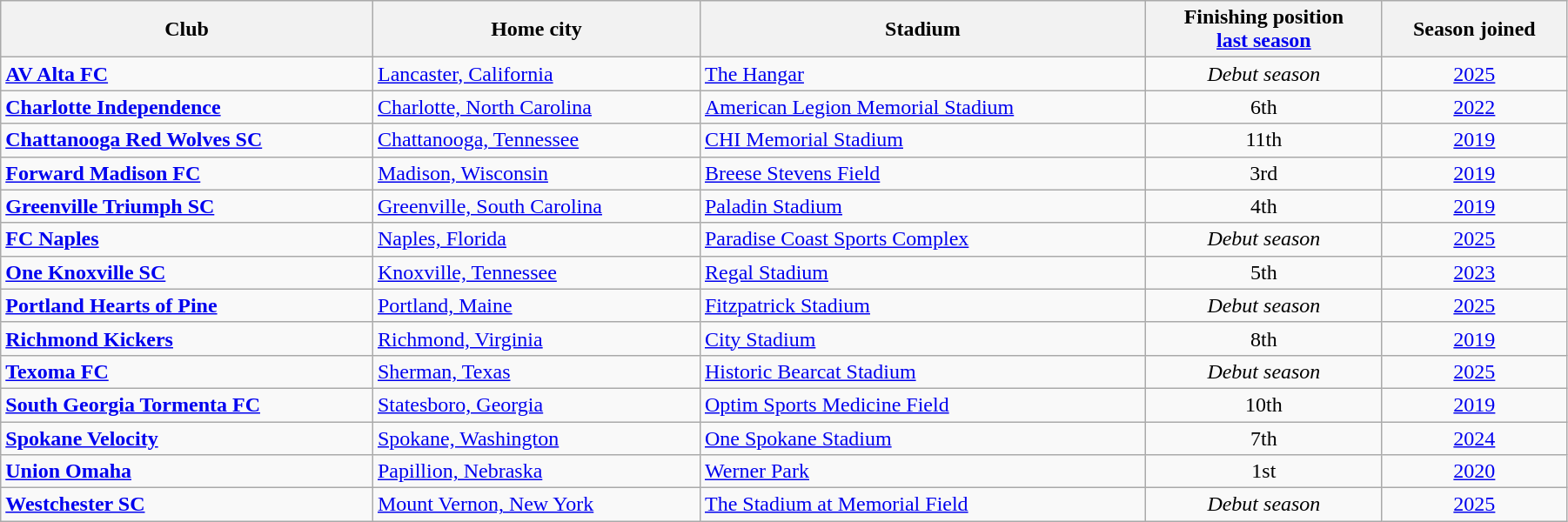<table class="wikitable sortable"  width=95% style="font-size:100%">
<tr>
<th>Club</th>
<th>Home city</th>
<th>Stadium</th>
<th>Finishing position<br><a href='#'>last season</a></th>
<th>Season joined</th>
</tr>
<tr>
<td style="text-align:left;"><strong><a href='#'>AV Alta FC</a></strong></td>
<td><a href='#'>Lancaster, California</a></td>
<td><a href='#'>The Hangar</a></td>
<td align=center><em>Debut season</em></td>
<td align=center><a href='#'>2025</a></td>
</tr>
<tr>
<td style="text-align:left;"><strong><a href='#'>Charlotte Independence</a></strong></td>
<td><a href='#'>Charlotte, North Carolina</a></td>
<td><a href='#'>American Legion Memorial Stadium</a></td>
<td align=center>6th</td>
<td align=center><a href='#'>2022</a></td>
</tr>
<tr>
<td style="text-align:left;"><strong><a href='#'>Chattanooga Red Wolves SC</a></strong></td>
<td><a href='#'>Chattanooga, Tennessee</a></td>
<td><a href='#'>CHI Memorial Stadium</a></td>
<td align=center>11th</td>
<td align=center><a href='#'>2019</a></td>
</tr>
<tr>
<td style="text-align:left;"><strong><a href='#'>Forward Madison FC</a></strong></td>
<td><a href='#'>Madison, Wisconsin</a></td>
<td><a href='#'>Breese Stevens Field</a></td>
<td align=center>3rd</td>
<td align=center><a href='#'>2019</a></td>
</tr>
<tr>
<td style="text-align:left;"><strong><a href='#'>Greenville Triumph SC</a></strong></td>
<td><a href='#'>Greenville, South Carolina</a></td>
<td><a href='#'>Paladin Stadium</a></td>
<td align=center>4th</td>
<td align=center><a href='#'>2019</a></td>
</tr>
<tr>
<td style="text-align:left;"><strong><a href='#'>FC Naples</a></strong></td>
<td><a href='#'>Naples, Florida</a></td>
<td><a href='#'>Paradise Coast Sports Complex</a></td>
<td align=center><em>Debut season</em></td>
<td align=center><a href='#'>2025</a></td>
</tr>
<tr>
<td style="text-align:left;"><strong><a href='#'>One Knoxville SC</a></strong></td>
<td><a href='#'>Knoxville, Tennessee</a></td>
<td><a href='#'>Regal Stadium</a></td>
<td align=center>5th</td>
<td align=center><a href='#'>2023</a></td>
</tr>
<tr>
<td style="text-align:left;"><strong><a href='#'>Portland Hearts of Pine</a></strong></td>
<td><a href='#'>Portland, Maine</a></td>
<td><a href='#'>Fitzpatrick Stadium</a></td>
<td align=center><em>Debut season</em></td>
<td align=center><a href='#'>2025</a></td>
</tr>
<tr>
<td style="text-align:left;"><strong><a href='#'>Richmond Kickers</a></strong></td>
<td><a href='#'>Richmond, Virginia</a></td>
<td><a href='#'>City Stadium</a></td>
<td align=center>8th</td>
<td align=center><a href='#'>2019</a></td>
</tr>
<tr>
<td style="text-align:left;"><strong><a href='#'>Texoma FC</a></strong></td>
<td><a href='#'>Sherman, Texas</a></td>
<td><a href='#'>Historic Bearcat Stadium</a></td>
<td align=center><em>Debut season</em></td>
<td align=center><a href='#'>2025</a></td>
</tr>
<tr>
<td style="text-align:left;"><strong><a href='#'>South Georgia Tormenta FC</a></strong></td>
<td><a href='#'>Statesboro, Georgia</a></td>
<td><a href='#'>Optim Sports Medicine Field</a></td>
<td align=center>10th</td>
<td align=center><a href='#'>2019</a></td>
</tr>
<tr>
<td style="text-align:left;"><strong><a href='#'>Spokane Velocity</a></strong></td>
<td><a href='#'>Spokane, Washington</a></td>
<td><a href='#'>One Spokane Stadium</a></td>
<td align=center>7th</td>
<td align=center><a href='#'>2024</a></td>
</tr>
<tr>
<td style="text-align:left;"><strong><a href='#'>Union Omaha</a></strong></td>
<td><a href='#'>Papillion, Nebraska</a></td>
<td><a href='#'>Werner Park</a></td>
<td align=center>1st</td>
<td align=center><a href='#'>2020</a></td>
</tr>
<tr>
<td style="text-align:left;"><strong><a href='#'>Westchester SC</a></strong></td>
<td><a href='#'>Mount Vernon, New York</a></td>
<td><a href='#'>The Stadium at Memorial Field</a></td>
<td align=center><em>Debut season</em></td>
<td align=center><a href='#'>2025</a></td>
</tr>
</table>
